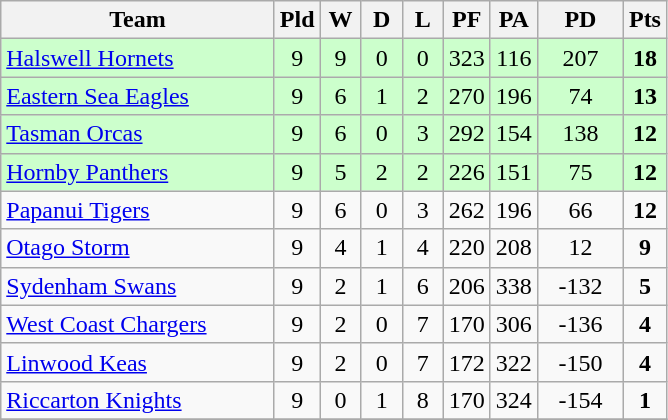<table class="wikitable" style="text-align:center;">
<tr>
<th width=175>Team</th>
<th width=20 abbr="Played">Pld</th>
<th width=20 abbr="Won">W</th>
<th width=20 abbr="Drawn">D</th>
<th width=20 abbr="Lost">L</th>
<th width=20 abbr="Points for">PF</th>
<th width=20 abbr="Points against">PA</th>
<th width=50 abbr="Points difference">PD</th>
<th width=20 abbr="Points">Pts</th>
</tr>
<tr style="background: #ccffcc;">
<td style="text-align:left;"><a href='#'>Halswell Hornets</a></td>
<td>9</td>
<td>9</td>
<td>0</td>
<td>0</td>
<td>323</td>
<td>116</td>
<td>207</td>
<td><strong>18</strong></td>
</tr>
<tr style="background: #ccffcc;">
<td style="text-align:left;"><a href='#'>Eastern Sea Eagles</a></td>
<td>9</td>
<td>6</td>
<td>1</td>
<td>2</td>
<td>270</td>
<td>196</td>
<td>74</td>
<td><strong>13</strong></td>
</tr>
<tr style="background: #ccffcc;">
<td style="text-align:left;"><a href='#'>Tasman Orcas</a></td>
<td>9</td>
<td>6</td>
<td>0</td>
<td>3</td>
<td>292</td>
<td>154</td>
<td>138</td>
<td><strong>12</strong></td>
</tr>
<tr style="background: #ccffcc;">
<td style="text-align:left;"><a href='#'>Hornby Panthers</a></td>
<td>9</td>
<td>5</td>
<td>2</td>
<td>2</td>
<td>226</td>
<td>151</td>
<td>75</td>
<td><strong>12</strong></td>
</tr>
<tr>
<td style="text-align:left;"><a href='#'>Papanui Tigers</a></td>
<td>9</td>
<td>6</td>
<td>0</td>
<td>3</td>
<td>262</td>
<td>196</td>
<td>66</td>
<td><strong>12</strong></td>
</tr>
<tr>
<td style="text-align:left;"><a href='#'>Otago Storm</a></td>
<td>9</td>
<td>4</td>
<td>1</td>
<td>4</td>
<td>220</td>
<td>208</td>
<td>12</td>
<td><strong>9</strong></td>
</tr>
<tr>
<td style="text-align:left;"><a href='#'>Sydenham Swans</a></td>
<td>9</td>
<td>2</td>
<td>1</td>
<td>6</td>
<td>206</td>
<td>338</td>
<td>-132</td>
<td><strong>5</strong></td>
</tr>
<tr>
<td style="text-align:left;"><a href='#'>West Coast Chargers</a></td>
<td>9</td>
<td>2</td>
<td>0</td>
<td>7</td>
<td>170</td>
<td>306</td>
<td>-136</td>
<td><strong>4</strong></td>
</tr>
<tr>
<td style="text-align:left;"><a href='#'>Linwood Keas</a></td>
<td>9</td>
<td>2</td>
<td>0</td>
<td>7</td>
<td>172</td>
<td>322</td>
<td>-150</td>
<td><strong>4</strong></td>
</tr>
<tr>
<td style="text-align:left;"><a href='#'>Riccarton Knights</a></td>
<td>9</td>
<td>0</td>
<td>1</td>
<td>8</td>
<td>170</td>
<td>324</td>
<td>-154</td>
<td><strong>1</strong></td>
</tr>
<tr>
</tr>
</table>
